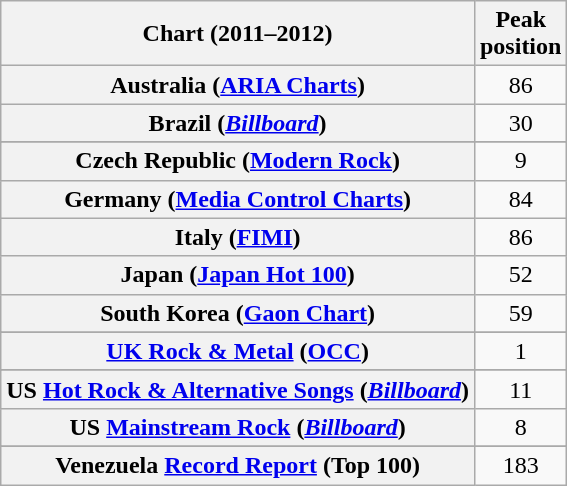<table class="wikitable sortable plainrowheaders">
<tr>
<th>Chart (2011–2012)</th>
<th>Peak<br>position</th>
</tr>
<tr>
<th scope="row">Australia (<a href='#'>ARIA Charts</a>)</th>
<td align="center">86</td>
</tr>
<tr>
<th scope="row">Brazil (<em><a href='#'>Billboard</a></em>)</th>
<td align="center">30</td>
</tr>
<tr>
</tr>
<tr>
</tr>
<tr>
<th scope="row">Czech Republic (<a href='#'>Modern Rock</a>)</th>
<td align="center">9</td>
</tr>
<tr>
<th scope="row">Germany (<a href='#'>Media Control Charts</a>)</th>
<td align="center">84</td>
</tr>
<tr>
<th scope="row">Italy (<a href='#'>FIMI</a>)</th>
<td align="center">86</td>
</tr>
<tr>
<th scope="row">Japan (<a href='#'>Japan Hot 100</a>)</th>
<td align="center">52</td>
</tr>
<tr>
<th scope="row">South Korea (<a href='#'>Gaon Chart</a>)</th>
<td align="center">59</td>
</tr>
<tr>
</tr>
<tr>
<th scope="row"><a href='#'>UK Rock & Metal</a> (<a href='#'>OCC</a>)</th>
<td align="center">1</td>
</tr>
<tr>
</tr>
<tr>
</tr>
<tr>
<th scope="row">US <a href='#'>Hot Rock & Alternative Songs</a> (<a href='#'><em>Billboard</em></a>)</th>
<td align="center">11</td>
</tr>
<tr>
<th scope="row">US <a href='#'>Mainstream Rock</a> (<a href='#'><em>Billboard</em></a>)</th>
<td align="center">8</td>
</tr>
<tr>
</tr>
<tr>
<th scope="row">Venezuela <a href='#'>Record Report</a> (Top 100)</th>
<td align="center">183</td>
</tr>
</table>
